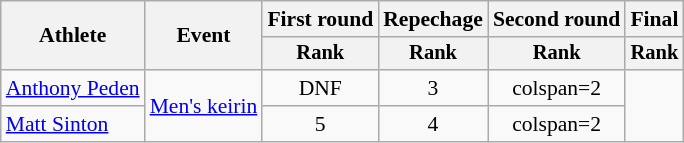<table class=wikitable style=font-size:90%;text-align:center>
<tr>
<th rowspan=2>Athlete</th>
<th rowspan=2>Event</th>
<th>First round</th>
<th>Repechage</th>
<th>Second round</th>
<th>Final</th>
</tr>
<tr style=font-size:95%>
<th>Rank</th>
<th>Rank</th>
<th>Rank</th>
<th>Rank</th>
</tr>
<tr>
<td align=left><a href='#'>Anthony Peden</a></td>
<td align=left rowspan=2><a href='#'>Men's keirin</a></td>
<td>DNF</td>
<td>3</td>
<td>colspan=2 </td>
</tr>
<tr>
<td align=left><a href='#'>Matt Sinton</a></td>
<td>5</td>
<td>4</td>
<td>colspan=2 </td>
</tr>
</table>
